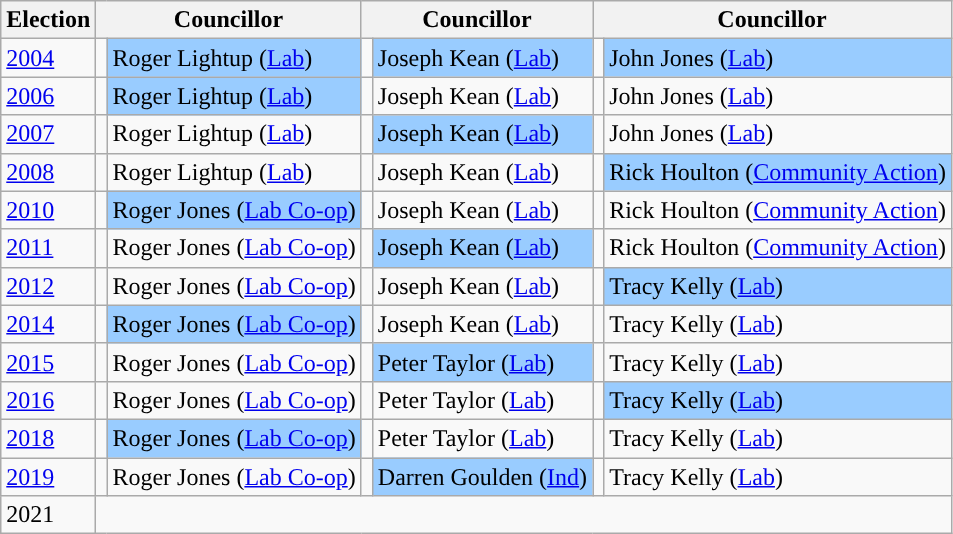<table class="wikitable">
<tr>
<th>Election</th>
<th colspan="2">Councillor</th>
<th colspan="2">Councillor</th>
<th colspan="2">Councillor</th>
</tr>
<tr>
<td><a href='#'>2004</a></td>
<td style="background-color: "></td>
<td bgcolor="#99CCFF">Roger Lightup (<a href='#'>Lab</a>)</td>
<td style="background-color: "></td>
<td bgcolor="#99CCFF">Joseph Kean (<a href='#'>Lab</a>)</td>
<td style="background-color: "></td>
<td bgcolor="#99CCFF">John Jones (<a href='#'>Lab</a>)</td>
</tr>
<tr>
<td><a href='#'>2006</a></td>
<td style="background-color: "></td>
<td bgcolor="#99CCFF">Roger Lightup (<a href='#'>Lab</a>)</td>
<td style="background-color: "></td>
<td>Joseph Kean (<a href='#'>Lab</a>)</td>
<td style="background-color: "></td>
<td>John Jones (<a href='#'>Lab</a>)</td>
</tr>
<tr>
<td><a href='#'>2007</a></td>
<td style="background-color: "></td>
<td>Roger Lightup (<a href='#'>Lab</a>)</td>
<td style="background-color: "></td>
<td bgcolor="#99CCFF">Joseph Kean (<a href='#'>Lab</a>)</td>
<td style="background-color: "></td>
<td>John Jones (<a href='#'>Lab</a>)</td>
</tr>
<tr>
<td><a href='#'>2008</a></td>
<td style="background-color: "></td>
<td>Roger Lightup (<a href='#'>Lab</a>)</td>
<td style="background-color: "></td>
<td>Joseph Kean (<a href='#'>Lab</a>)</td>
<td style="background-color: "></td>
<td bgcolor="#99CCFF">Rick Houlton (<a href='#'>Community Action</a>)</td>
</tr>
<tr>
<td><a href='#'>2010</a></td>
<td style="background-color: "></td>
<td bgcolor="#99CCFF">Roger Jones (<a href='#'>Lab Co-op</a>)</td>
<td style="background-color: "></td>
<td>Joseph Kean (<a href='#'>Lab</a>)</td>
<td style="background-color: "></td>
<td>Rick Houlton (<a href='#'>Community Action</a>)</td>
</tr>
<tr>
<td><a href='#'>2011</a></td>
<td style="background-color: "></td>
<td>Roger Jones (<a href='#'>Lab Co-op</a>)</td>
<td style="background-color: "></td>
<td bgcolor="#99CCFF">Joseph Kean (<a href='#'>Lab</a>)</td>
<td style="background-color: "></td>
<td>Rick Houlton (<a href='#'>Community Action</a>)</td>
</tr>
<tr>
<td><a href='#'>2012</a></td>
<td style="background-color: "></td>
<td>Roger Jones (<a href='#'>Lab Co-op</a>)</td>
<td style="background-color: "></td>
<td>Joseph Kean (<a href='#'>Lab</a>)</td>
<td style="background-color: "></td>
<td bgcolor="#99CCFF">Tracy Kelly (<a href='#'>Lab</a>)</td>
</tr>
<tr>
<td><a href='#'>2014</a></td>
<td style="background-color: "></td>
<td bgcolor="#99CCFF">Roger Jones (<a href='#'>Lab Co-op</a>)</td>
<td style="background-color: "></td>
<td>Joseph Kean (<a href='#'>Lab</a>)</td>
<td style="background-color: "></td>
<td>Tracy Kelly (<a href='#'>Lab</a>)</td>
</tr>
<tr>
<td><a href='#'>2015</a></td>
<td style="background-color: "></td>
<td>Roger Jones (<a href='#'>Lab Co-op</a>)</td>
<td style="background-color: "></td>
<td bgcolor="#99CCFF">Peter Taylor (<a href='#'>Lab</a>)</td>
<td style="background-color: "></td>
<td>Tracy Kelly (<a href='#'>Lab</a>)</td>
</tr>
<tr>
<td><a href='#'>2016</a></td>
<td style="background-color: "></td>
<td>Roger Jones (<a href='#'>Lab Co-op</a>)</td>
<td style="background-color: "></td>
<td>Peter Taylor (<a href='#'>Lab</a>)</td>
<td style="background-color: "></td>
<td bgcolor="#99CCFF">Tracy Kelly (<a href='#'>Lab</a>)</td>
</tr>
<tr>
<td><a href='#'>2018</a></td>
<td style="background-color: "></td>
<td bgcolor="#99CCFF">Roger Jones (<a href='#'>Lab Co-op</a>)</td>
<td style="background-color: "></td>
<td>Peter Taylor (<a href='#'>Lab</a>)</td>
<td style="background-color: "></td>
<td>Tracy Kelly (<a href='#'>Lab</a>)</td>
</tr>
<tr>
<td><a href='#'>2019</a></td>
<td style="background-color: "></td>
<td>Roger Jones (<a href='#'>Lab Co-op</a>)</td>
<td style="background-color: "></td>
<td bgcolor="#99CCFF">Darren Goulden (<a href='#'>Ind</a>)</td>
<td style="background-color: "></td>
<td>Tracy Kelly (<a href='#'>Lab</a>)</td>
</tr>
<tr>
<td>2021</td>
<td colspan=6></td>
</tr>
</table>
